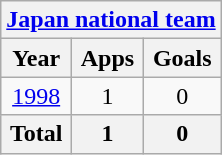<table class="wikitable" style="text-align:center">
<tr>
<th colspan=3><a href='#'>Japan national team</a></th>
</tr>
<tr>
<th>Year</th>
<th>Apps</th>
<th>Goals</th>
</tr>
<tr>
<td><a href='#'>1998</a></td>
<td>1</td>
<td>0</td>
</tr>
<tr>
<th>Total</th>
<th>1</th>
<th>0</th>
</tr>
</table>
